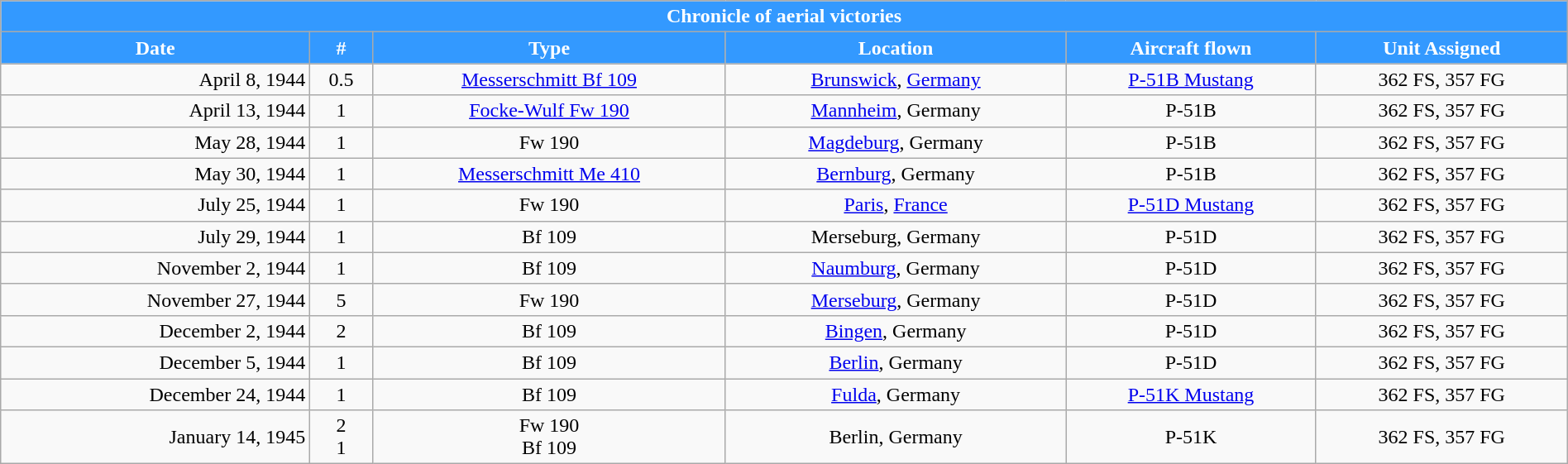<table class="wikitable plainrowheaders collapsible collapsed" style="margin-left: auto; margin-right: auto; border: none; text-align:right; width: 100%;">
<tr style="color:white;">
<th colspan="6" style="background-color: #3399ff">Chronicle of aerial victories</th>
</tr>
<tr style="color:white;">
<th style="background-color: #3399ff">Date</th>
<th style="background-color: #3399ff">#</th>
<th style="background-color: #3399ff">Type</th>
<th style="background-color: #3399ff">Location</th>
<th style="background-color: #3399ff">Aircraft flown</th>
<th style="background-color: #3399ff">Unit Assigned</th>
</tr>
<tr>
<td>April 8, 1944</td>
<td align=center>0.5</td>
<td align=center><a href='#'>Messerschmitt Bf 109</a></td>
<td align=center><a href='#'>Brunswick</a>, <a href='#'>Germany</a></td>
<td align=center><a href='#'>P-51B Mustang</a></td>
<td align=center>362 FS, 357 FG</td>
</tr>
<tr>
<td>April 13, 1944</td>
<td align=center>1</td>
<td align=center><a href='#'>Focke-Wulf Fw 190</a></td>
<td align=center><a href='#'>Mannheim</a>, Germany</td>
<td align=center>P-51B</td>
<td align=center>362 FS, 357 FG</td>
</tr>
<tr>
<td>May 28, 1944</td>
<td align=center>1</td>
<td align=center>Fw 190</td>
<td align=center><a href='#'>Magdeburg</a>, Germany</td>
<td align=center>P-51B</td>
<td align=center>362 FS, 357 FG</td>
</tr>
<tr>
<td>May 30, 1944</td>
<td align=center>1</td>
<td align=center><a href='#'>Messerschmitt Me 410</a></td>
<td align=center><a href='#'>Bernburg</a>, Germany</td>
<td align=center>P-51B</td>
<td align=center>362 FS, 357 FG</td>
</tr>
<tr>
<td>July 25, 1944</td>
<td align=center>1</td>
<td align=center>Fw 190</td>
<td align=center><a href='#'>Paris</a>, <a href='#'>France</a></td>
<td align=center><a href='#'>P-51D Mustang</a></td>
<td align=center>362 FS, 357 FG</td>
</tr>
<tr>
<td>July 29, 1944</td>
<td align=center>1</td>
<td align=center>Bf 109</td>
<td align=center>Merseburg, Germany</td>
<td align=center>P-51D</td>
<td align=center>362 FS, 357 FG</td>
</tr>
<tr>
<td>November 2, 1944</td>
<td align=center>1</td>
<td align=center>Bf 109</td>
<td align=center><a href='#'>Naumburg</a>, Germany</td>
<td align=center>P-51D</td>
<td align=center>362 FS, 357 FG</td>
</tr>
<tr>
<td>November 27, 1944</td>
<td align=center>5</td>
<td align=center>Fw 190</td>
<td align=center><a href='#'>Merseburg</a>, Germany</td>
<td align=center>P-51D</td>
<td align=center>362 FS, 357 FG</td>
</tr>
<tr>
<td>December 2, 1944</td>
<td align=center>2</td>
<td align=center>Bf 109</td>
<td align=center><a href='#'>Bingen</a>, Germany</td>
<td align=center>P-51D</td>
<td align=center>362 FS, 357 FG</td>
</tr>
<tr>
<td>December 5, 1944</td>
<td align=center>1</td>
<td align=center>Bf 109</td>
<td align=center><a href='#'>Berlin</a>, Germany</td>
<td align=center>P-51D</td>
<td align=center>362 FS, 357 FG</td>
</tr>
<tr>
<td>December 24, 1944</td>
<td align=center>1</td>
<td align=center>Bf 109</td>
<td align=center><a href='#'>Fulda</a>, Germany</td>
<td align=center><a href='#'>P-51K Mustang</a></td>
<td align=center>362 FS, 357 FG</td>
</tr>
<tr>
<td>January 14, 1945</td>
<td align=center>2<br>1</td>
<td align=center>Fw 190<br>Bf 109</td>
<td align=center>Berlin, Germany</td>
<td align=center>P-51K</td>
<td align=center>362 FS, 357 FG</td>
</tr>
<tr>
</tr>
</table>
